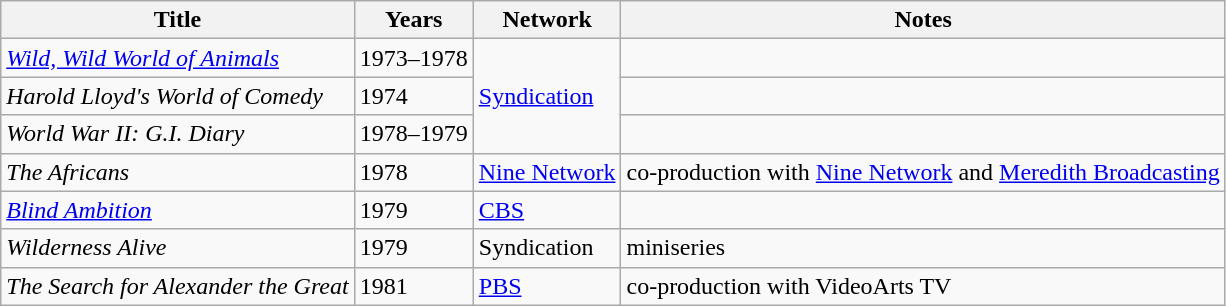<table class="wikitable sortable">
<tr>
<th>Title</th>
<th>Years</th>
<th>Network</th>
<th>Notes</th>
</tr>
<tr>
<td><em><a href='#'>Wild, Wild World of Animals</a></em></td>
<td>1973–1978</td>
<td rowspan="3"><a href='#'>Syndication</a></td>
<td></td>
</tr>
<tr>
<td><em>Harold Lloyd's World of Comedy</em></td>
<td>1974</td>
<td></td>
</tr>
<tr>
<td><em>World War II: G.I. Diary</em></td>
<td>1978–1979</td>
<td></td>
</tr>
<tr>
<td><em>The Africans</em></td>
<td>1978</td>
<td><a href='#'>Nine Network</a></td>
<td>co-production with <a href='#'>Nine Network</a> and <a href='#'>Meredith Broadcasting</a></td>
</tr>
<tr>
<td><em><a href='#'>Blind Ambition</a></em></td>
<td>1979</td>
<td><a href='#'>CBS</a></td>
<td></td>
</tr>
<tr>
<td><em>Wilderness Alive</em></td>
<td>1979</td>
<td>Syndication</td>
<td>miniseries</td>
</tr>
<tr>
<td><em>The Search for Alexander the Great</em></td>
<td>1981</td>
<td><a href='#'>PBS</a></td>
<td>co-production with VideoArts TV</td>
</tr>
</table>
